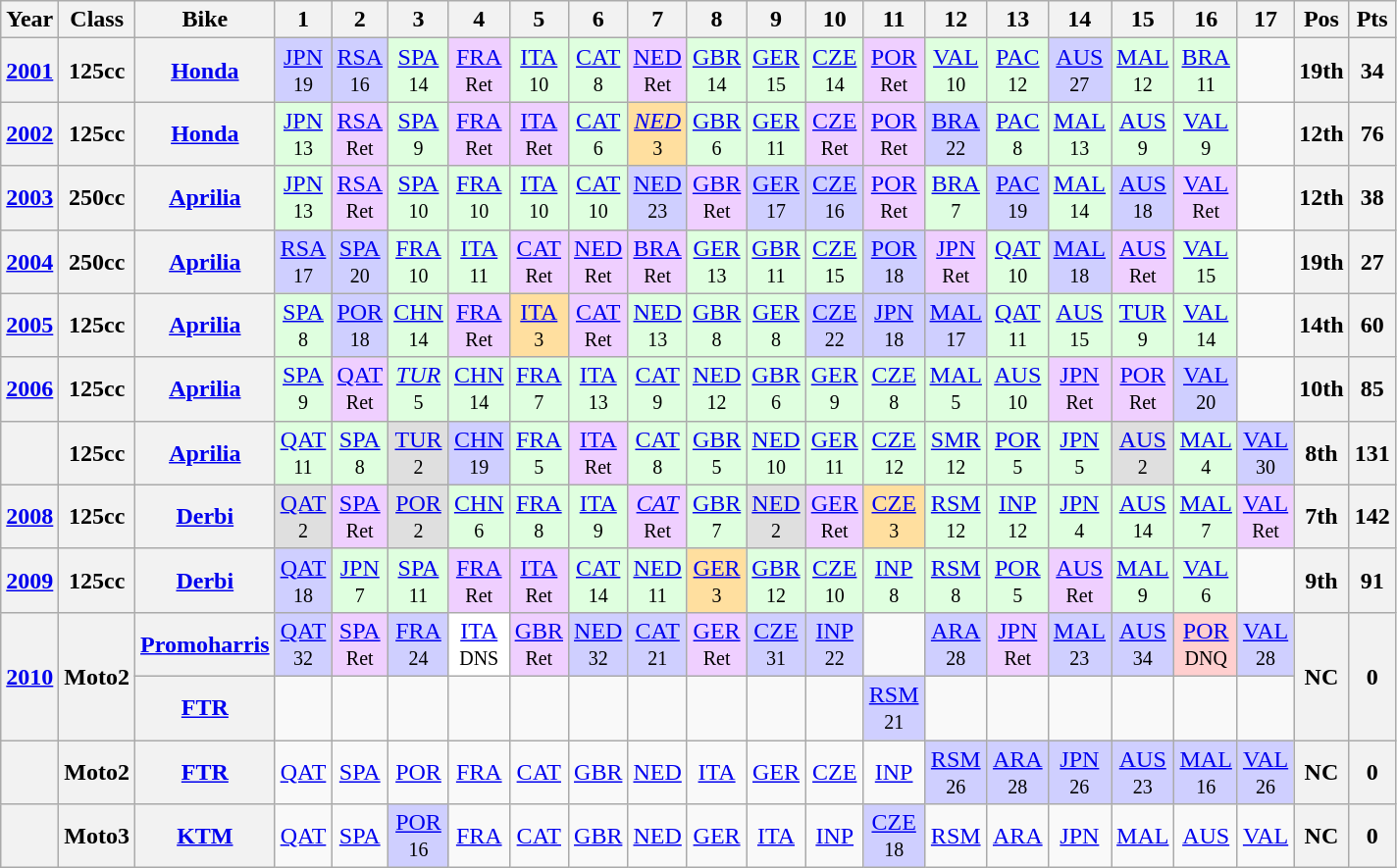<table class="wikitable" style="text-align:center">
<tr>
<th>Year</th>
<th>Class</th>
<th>Bike</th>
<th>1</th>
<th>2</th>
<th>3</th>
<th>4</th>
<th>5</th>
<th>6</th>
<th>7</th>
<th>8</th>
<th>9</th>
<th>10</th>
<th>11</th>
<th>12</th>
<th>13</th>
<th>14</th>
<th>15</th>
<th>16</th>
<th>17</th>
<th>Pos</th>
<th>Pts</th>
</tr>
<tr>
<th align="left"><a href='#'>2001</a></th>
<th align="left">125cc</th>
<th align="left"><a href='#'>Honda</a></th>
<td style="background:#cfcfff;"><a href='#'>JPN</a><br><small>19</small></td>
<td style="background:#cfcfff;"><a href='#'>RSA</a><br><small>16</small></td>
<td style="background:#DFFFDF;"><a href='#'>SPA</a><br><small>14</small></td>
<td style="background:#EFCFFF;"><a href='#'>FRA</a><br><small>Ret</small></td>
<td style="background:#DFFFDF;"><a href='#'>ITA</a><br><small>10</small></td>
<td style="background:#DFFFDF;"><a href='#'>CAT</a><br><small>8</small></td>
<td style="background:#EFCFFF;"><a href='#'>NED</a><br><small>Ret</small></td>
<td style="background:#DFFFDF;"><a href='#'>GBR</a><br><small>14</small></td>
<td style="background:#DFFFDF;"><a href='#'>GER</a><br><small>15</small></td>
<td style="background:#DFFFDF;"><a href='#'>CZE</a><br><small>14</small></td>
<td style="background:#EFCFFF;"><a href='#'>POR</a><br><small>Ret</small></td>
<td style="background:#DFFFDF;"><a href='#'>VAL</a><br><small>10</small></td>
<td style="background:#DFFFDF;"><a href='#'>PAC</a><br><small>12</small></td>
<td style="background:#cfcfff;"><a href='#'>AUS</a><br><small>27</small></td>
<td style="background:#DFFFDF;"><a href='#'>MAL</a><br><small>12</small></td>
<td style="background:#DFFFDF;"><a href='#'>BRA</a><br><small>11</small></td>
<td></td>
<th>19th</th>
<th>34</th>
</tr>
<tr>
<th align="left"><a href='#'>2002</a></th>
<th align="left">125cc</th>
<th align="left"><a href='#'>Honda</a></th>
<td style="background:#DFFFDF;"><a href='#'>JPN</a><br><small>13</small></td>
<td style="background:#EFCFFF;"><a href='#'>RSA</a><br><small>Ret</small></td>
<td style="background:#DFFFDF;"><a href='#'>SPA</a><br><small>9</small></td>
<td style="background:#EFCFFF;"><a href='#'>FRA</a><br><small>Ret</small></td>
<td style="background:#EFCFFF;"><a href='#'>ITA</a><br><small>Ret</small></td>
<td style="background:#DFFFDF;"><a href='#'>CAT</a><br><small>6</small></td>
<td style="background:#FFDF9F;"><em><a href='#'>NED</a></em><br><small>3</small></td>
<td style="background:#DFFFDF;"><a href='#'>GBR</a><br><small>6</small></td>
<td style="background:#DFFFDF;"><a href='#'>GER</a><br><small>11</small></td>
<td style="background:#EFCFFF;"><a href='#'>CZE</a><br><small>Ret</small></td>
<td style="background:#EFCFFF;"><a href='#'>POR</a><br><small>Ret</small></td>
<td style="background:#cfcfff;"><a href='#'>BRA</a><br><small>22</small></td>
<td style="background:#DFFFDF;"><a href='#'>PAC</a><br><small>8</small></td>
<td style="background:#DFFFDF;"><a href='#'>MAL</a><br><small>13</small></td>
<td style="background:#DFFFDF;"><a href='#'>AUS</a><br><small>9</small></td>
<td style="background:#DFFFDF;"><a href='#'>VAL</a><br><small>9</small></td>
<td></td>
<th>12th</th>
<th>76</th>
</tr>
<tr>
<th align="left"><a href='#'>2003</a></th>
<th align="left">250cc</th>
<th align="left"><a href='#'>Aprilia</a></th>
<td style="background:#DFFFDF;"><a href='#'>JPN</a><br><small>13</small></td>
<td style="background:#EFCFFF;"><a href='#'>RSA</a><br><small>Ret</small></td>
<td style="background:#DFFFDF;"><a href='#'>SPA</a><br><small>10</small></td>
<td style="background:#DFFFDF;"><a href='#'>FRA</a><br><small>10</small></td>
<td style="background:#DFFFDF;"><a href='#'>ITA</a><br><small>10</small></td>
<td style="background:#DFFFDF;"><a href='#'>CAT</a><br><small>10</small></td>
<td style="background:#cfcfff;"><a href='#'>NED</a><br><small>23</small></td>
<td style="background:#EFCFFF;"><a href='#'>GBR</a><br><small>Ret</small></td>
<td style="background:#cfcfff;"><a href='#'>GER</a><br><small>17</small></td>
<td style="background:#cfcfff;"><a href='#'>CZE</a><br><small>16</small></td>
<td style="background:#EFCFFF;"><a href='#'>POR</a><br><small>Ret</small></td>
<td style="background:#DFFFDF;"><a href='#'>BRA</a><br><small>7</small></td>
<td style="background:#cfcfff;"><a href='#'>PAC</a><br><small>19</small></td>
<td style="background:#DFFFDF;"><a href='#'>MAL</a><br><small>14</small></td>
<td style="background:#cfcfff;"><a href='#'>AUS</a><br><small>18</small></td>
<td style="background:#EFCFFF;"><a href='#'>VAL</a><br><small>Ret</small></td>
<td></td>
<th>12th</th>
<th>38</th>
</tr>
<tr>
<th align="left"><a href='#'>2004</a></th>
<th align="left">250cc</th>
<th align="left"><a href='#'>Aprilia</a></th>
<td style="background:#cfcfff;"><a href='#'>RSA</a><br><small>17</small></td>
<td style="background:#cfcfff;"><a href='#'>SPA</a><br><small>20</small></td>
<td style="background:#DFFFDF;"><a href='#'>FRA</a><br><small>10</small></td>
<td style="background:#DFFFDF;"><a href='#'>ITA</a><br><small>11</small></td>
<td style="background:#EFCFFF;"><a href='#'>CAT</a><br><small>Ret</small></td>
<td style="background:#EFCFFF;"><a href='#'>NED</a><br><small>Ret</small></td>
<td style="background:#EFCFFF;"><a href='#'>BRA</a><br><small>Ret</small></td>
<td style="background:#DFFFDF;"><a href='#'>GER</a><br><small>13</small></td>
<td style="background:#DFFFDF;"><a href='#'>GBR</a><br><small>11</small></td>
<td style="background:#DFFFDF;"><a href='#'>CZE</a><br><small>15</small></td>
<td style="background:#cfcfff;"><a href='#'>POR</a><br><small>18</small></td>
<td style="background:#EFCFFF;"><a href='#'>JPN</a><br><small>Ret</small></td>
<td style="background:#DFFFDF;"><a href='#'>QAT</a><br><small>10</small></td>
<td style="background:#cfcfff;"><a href='#'>MAL</a><br><small>18</small></td>
<td style="background:#EFCFFF;"><a href='#'>AUS</a><br><small>Ret</small></td>
<td style="background:#DFFFDF;"><a href='#'>VAL</a><br><small>15</small></td>
<td></td>
<th>19th</th>
<th>27</th>
</tr>
<tr>
<th align="left"><a href='#'>2005</a></th>
<th align="left">125cc</th>
<th align="left"><a href='#'>Aprilia</a></th>
<td style="background:#DFFFDF;"><a href='#'>SPA</a><br><small>8</small></td>
<td style="background:#cfcfff;"><a href='#'>POR</a><br><small>18</small></td>
<td style="background:#DFFFDF;"><a href='#'>CHN</a><br><small>14</small></td>
<td style="background:#EFCFFF;"><a href='#'>FRA</a><br><small>Ret</small></td>
<td style="background:#FFDF9F;"><a href='#'>ITA</a><br><small>3</small></td>
<td style="background:#EFCFFF;"><a href='#'>CAT</a><br><small>Ret</small></td>
<td style="background:#DFFFDF;"><a href='#'>NED</a><br><small>13</small></td>
<td style="background:#DFFFDF;"><a href='#'>GBR</a><br><small>8</small></td>
<td style="background:#DFFFDF;"><a href='#'>GER</a><br><small>8</small></td>
<td style="background:#cfcfff;"><a href='#'>CZE</a><br><small>22</small></td>
<td style="background:#cfcfff;"><a href='#'>JPN</a><br><small>18</small></td>
<td style="background:#cfcfff;"><a href='#'>MAL</a><br><small>17</small></td>
<td style="background:#DFFFDF;"><a href='#'>QAT</a><br><small>11</small></td>
<td style="background:#DFFFDF;"><a href='#'>AUS</a><br><small>15</small></td>
<td style="background:#DFFFDF;"><a href='#'>TUR</a><br><small>9</small></td>
<td style="background:#DFFFDF;"><a href='#'>VAL</a><br><small>14</small></td>
<td></td>
<th>14th</th>
<th>60</th>
</tr>
<tr>
<th align="left"><a href='#'>2006</a></th>
<th align="left">125cc</th>
<th align="left"><a href='#'>Aprilia</a></th>
<td style="background:#DFFFDF;"><a href='#'>SPA</a><br><small>9</small></td>
<td style="background:#EFCFFF;"><a href='#'>QAT</a><br><small>Ret</small></td>
<td style="background:#DFFFDF;"><em><a href='#'>TUR</a></em><br><small>5</small></td>
<td style="background:#DFFFDF;"><a href='#'>CHN</a><br><small>14</small></td>
<td style="background:#DFFFDF;"><a href='#'>FRA</a><br><small>7</small></td>
<td style="background:#DFFFDF;"><a href='#'>ITA</a><br><small>13</small></td>
<td style="background:#DFFFDF;"><a href='#'>CAT</a><br><small>9</small></td>
<td style="background:#DFFFDF;"><a href='#'>NED</a><br><small>12</small></td>
<td style="background:#DFFFDF;"><a href='#'>GBR</a><br><small>6</small></td>
<td style="background:#DFFFDF;"><a href='#'>GER</a><br><small>9</small></td>
<td style="background:#DFFFDF;"><a href='#'>CZE</a><br><small>8</small></td>
<td style="background:#DFFFDF;"><a href='#'>MAL</a><br><small>5</small></td>
<td style="background:#DFFFDF;"><a href='#'>AUS</a><br><small>10</small></td>
<td style="background:#EFCFFF;"><a href='#'>JPN</a><br><small>Ret</small></td>
<td style="background:#EFCFFF;"><a href='#'>POR</a><br><small>Ret</small></td>
<td style="background:#cfcfff;"><a href='#'>VAL</a><br><small>20</small></td>
<td></td>
<th>10th</th>
<th>85</th>
</tr>
<tr>
<th align="left"></th>
<th align="left">125cc</th>
<th align="left"><a href='#'>Aprilia</a></th>
<td style="background:#DFFFDF;"><a href='#'>QAT</a><br><small>11</small></td>
<td style="background:#DFFFDF;"><a href='#'>SPA</a><br><small>8</small></td>
<td style="background:#dfdfdf;"><a href='#'>TUR</a><br><small>2</small></td>
<td style="background:#cfcfff;"><a href='#'>CHN</a><br><small>19</small></td>
<td style="background:#DFFFDF;"><a href='#'>FRA</a><br><small>5</small></td>
<td style="background:#EFCFFF;"><a href='#'>ITA</a><br><small>Ret</small></td>
<td style="background:#DFFFDF;"><a href='#'>CAT</a><br><small>8</small></td>
<td style="background:#DFFFDF;"><a href='#'>GBR</a><br><small>5</small></td>
<td style="background:#DFFFDF;"><a href='#'>NED</a><br><small>10</small></td>
<td style="background:#DFFFDF;"><a href='#'>GER</a><br><small>11</small></td>
<td style="background:#DFFFDF;"><a href='#'>CZE</a><br><small>12</small></td>
<td style="background:#DFFFDF;"><a href='#'>SMR</a><br><small>12</small></td>
<td style="background:#DFFFDF;"><a href='#'>POR</a><br><small>5</small></td>
<td style="background:#DFFFDF;"><a href='#'>JPN</a><br><small>5</small></td>
<td style="background:#dfdfdf;"><a href='#'>AUS</a><br><small>2</small></td>
<td style="background:#DFFFDF;"><a href='#'>MAL</a><br><small>4</small></td>
<td style="background:#cfcfff;"><a href='#'>VAL</a><br><small>30</small></td>
<th>8th</th>
<th>131</th>
</tr>
<tr>
<th align="left"><a href='#'>2008</a></th>
<th align="left">125cc</th>
<th align="left"><a href='#'>Derbi</a></th>
<td style="background:#dfdfdf;"><a href='#'>QAT</a><br><small>2</small></td>
<td style="background:#EFCFFF;"><a href='#'>SPA</a><br><small>Ret</small></td>
<td style="background:#dfdfdf;"><a href='#'>POR</a><br><small>2</small></td>
<td style="background:#DFFFDF;"><a href='#'>CHN</a><br><small>6</small></td>
<td style="background:#DFFFDF;"><a href='#'>FRA</a><br><small>8</small></td>
<td style="background:#DFFFDF;"><a href='#'>ITA</a><br><small>9</small></td>
<td style="background:#EFCFFF;"><em><a href='#'>CAT</a></em><br><small>Ret</small></td>
<td style="background:#DFFFDF;"><a href='#'>GBR</a><br><small>7</small></td>
<td style="background:#dfdfdf;"><a href='#'>NED</a><br><small>2</small></td>
<td style="background:#EFCFFF;"><a href='#'>GER</a><br><small>Ret</small></td>
<td style="background:#FFDF9F;"><a href='#'>CZE</a><br><small>3</small></td>
<td style="background:#DFFFDF;"><a href='#'>RSM</a><br><small>12</small></td>
<td style="background:#DFFFDF;"><a href='#'>INP</a><br><small>12</small></td>
<td style="background:#DFFFDF;"><a href='#'>JPN</a><br><small>4</small></td>
<td style="background:#DFFFDF;"><a href='#'>AUS</a><br><small>14</small></td>
<td style="background:#DFFFDF;"><a href='#'>MAL</a><br><small>7</small></td>
<td style="background:#EFCFFF;"><a href='#'>VAL</a><br><small>Ret</small></td>
<th>7th</th>
<th>142</th>
</tr>
<tr>
<th align="left"><a href='#'>2009</a></th>
<th align="left">125cc</th>
<th align="left"><a href='#'>Derbi</a></th>
<td style="background:#cfcfff;"><a href='#'>QAT</a><br><small>18</small></td>
<td style="background:#DFFFDF;"><a href='#'>JPN</a><br><small>7</small></td>
<td style="background:#DFFFDF;"><a href='#'>SPA</a><br><small>11</small></td>
<td style="background:#EFCFFF;"><a href='#'>FRA</a><br><small>Ret</small></td>
<td style="background:#EFCFFF;"><a href='#'>ITA</a><br><small>Ret</small></td>
<td style="background:#DFFFDF;"><a href='#'>CAT</a><br><small>14</small></td>
<td style="background:#DFFFDF;"><a href='#'>NED</a><br><small>11</small></td>
<td style="background:#FFDF9F;"><a href='#'>GER</a><br><small>3</small></td>
<td style="background:#DFFFDF;"><a href='#'>GBR</a><br><small>12</small></td>
<td style="background:#DFFFDF;"><a href='#'>CZE</a><br><small>10</small></td>
<td style="background:#DFFFDF;"><a href='#'>INP</a><br><small>8</small></td>
<td style="background:#DFFFDF;"><a href='#'>RSM</a><br><small>8</small></td>
<td style="background:#DFFFDF;"><a href='#'>POR</a><br><small>5</small></td>
<td style="background:#EFCFFF;"><a href='#'>AUS</a><br><small>Ret</small></td>
<td style="background:#DFFFDF;"><a href='#'>MAL</a><br><small>9</small></td>
<td style="background:#DFFFDF;"><a href='#'>VAL</a><br><small>6</small></td>
<td></td>
<th>9th</th>
<th>91</th>
</tr>
<tr>
<th align="left" rowspan=2><a href='#'>2010</a></th>
<th align="left" rowspan=2>Moto2</th>
<th align="left"><a href='#'>Promoharris</a></th>
<td style="background:#cfcfff;"><a href='#'>QAT</a><br><small>32</small></td>
<td style="background:#EFCFFF;"><a href='#'>SPA</a><br><small>Ret</small></td>
<td style="background:#cfcfff;"><a href='#'>FRA</a><br><small>24</small></td>
<td style="background:#FFFFFF;"><a href='#'>ITA</a><br><small>DNS</small></td>
<td style="background:#EFCFFF;"><a href='#'>GBR</a><br><small>Ret</small></td>
<td style="background:#cfcfff;"><a href='#'>NED</a><br><small>32</small></td>
<td style="background:#cfcfff;"><a href='#'>CAT</a><br><small>21</small></td>
<td style="background:#EFCFFF;"><a href='#'>GER</a><br><small>Ret</small></td>
<td style="background:#cfcfff;"><a href='#'>CZE</a><br><small>31</small></td>
<td style="background:#cfcfff;"><a href='#'>INP</a><br><small>22</small></td>
<td></td>
<td style="background:#cfcfff;"><a href='#'>ARA</a><br><small>28</small></td>
<td style="background:#EFCFFF;"><a href='#'>JPN</a><br><small>Ret</small></td>
<td style="background:#cfcfff;"><a href='#'>MAL</a><br><small>23</small></td>
<td style="background:#cfcfff;"><a href='#'>AUS</a><br><small>34</small></td>
<td style="background:#ffcfcf;"><a href='#'>POR</a><br><small>DNQ</small></td>
<td style="background:#cfcfff;"><a href='#'>VAL</a><br><small>28</small></td>
<th rowspan=2>NC</th>
<th rowspan=2>0</th>
</tr>
<tr>
<th align="left"><a href='#'>FTR</a></th>
<td></td>
<td></td>
<td></td>
<td></td>
<td></td>
<td></td>
<td></td>
<td></td>
<td></td>
<td></td>
<td style="background:#cfcfff;"><a href='#'>RSM</a><br><small>21</small></td>
<td></td>
<td></td>
<td></td>
<td></td>
<td></td>
<td></td>
</tr>
<tr>
<th align="left"></th>
<th align="left">Moto2</th>
<th align="left"><a href='#'>FTR</a></th>
<td><a href='#'>QAT</a></td>
<td><a href='#'>SPA</a></td>
<td><a href='#'>POR</a></td>
<td><a href='#'>FRA</a></td>
<td><a href='#'>CAT</a></td>
<td><a href='#'>GBR</a></td>
<td><a href='#'>NED</a></td>
<td><a href='#'>ITA</a></td>
<td><a href='#'>GER</a></td>
<td><a href='#'>CZE</a></td>
<td><a href='#'>INP</a></td>
<td style="background:#cfcfff;"><a href='#'>RSM</a><br><small>26</small></td>
<td style="background:#cfcfff;"><a href='#'>ARA</a><br><small>28</small></td>
<td style="background:#cfcfff;"><a href='#'>JPN</a><br><small>26</small></td>
<td style="background:#cfcfff;"><a href='#'>AUS</a><br><small>23</small></td>
<td style="background:#cfcfff;"><a href='#'>MAL</a><br><small>16</small></td>
<td style="background:#cfcfff;"><a href='#'>VAL</a><br><small>26</small></td>
<th>NC</th>
<th>0</th>
</tr>
<tr>
<th align="left"></th>
<th align="left">Moto3</th>
<th align="left"><a href='#'>KTM</a></th>
<td><a href='#'>QAT</a></td>
<td><a href='#'>SPA</a></td>
<td style="background:#cfcfff;"><a href='#'>POR</a><br><small>16</small></td>
<td><a href='#'>FRA</a></td>
<td><a href='#'>CAT</a></td>
<td><a href='#'>GBR</a></td>
<td><a href='#'>NED</a></td>
<td><a href='#'>GER</a></td>
<td><a href='#'>ITA</a></td>
<td><a href='#'>INP</a></td>
<td style="background:#cfcfff;"><a href='#'>CZE</a><br><small>18</small></td>
<td><a href='#'>RSM</a></td>
<td><a href='#'>ARA</a></td>
<td><a href='#'>JPN</a></td>
<td><a href='#'>MAL</a></td>
<td><a href='#'>AUS</a></td>
<td><a href='#'>VAL</a></td>
<th>NC</th>
<th>0</th>
</tr>
</table>
